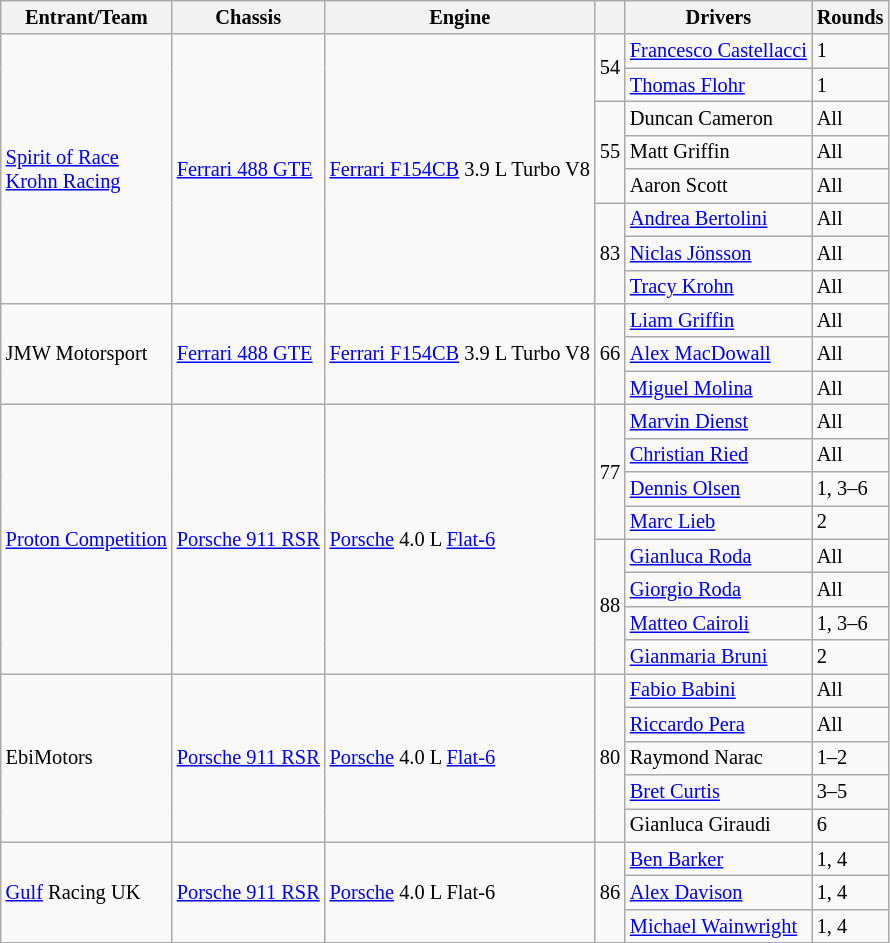<table class="wikitable" style="font-size: 85%">
<tr>
<th>Entrant/Team</th>
<th>Chassis</th>
<th>Engine</th>
<th></th>
<th>Drivers</th>
<th>Rounds</th>
</tr>
<tr>
<td rowspan=8> <a href='#'>Spirit of Race</a><br> <a href='#'>Krohn Racing</a></td>
<td rowspan=8><a href='#'>Ferrari 488 GTE</a></td>
<td rowspan=8><a href='#'>Ferrari F154CB</a> 3.9 L Turbo V8</td>
<td rowspan=2>54</td>
<td> <a href='#'>Francesco Castellacci</a></td>
<td>1</td>
</tr>
<tr>
<td> <a href='#'>Thomas Flohr</a></td>
<td>1</td>
</tr>
<tr>
<td rowspan=3>55</td>
<td> Duncan Cameron</td>
<td>All</td>
</tr>
<tr>
<td> Matt Griffin</td>
<td>All</td>
</tr>
<tr>
<td> Aaron Scott</td>
<td>All</td>
</tr>
<tr>
<td rowspan=3>83</td>
<td> <a href='#'>Andrea Bertolini</a></td>
<td>All</td>
</tr>
<tr>
<td> <a href='#'>Niclas Jönsson</a></td>
<td>All</td>
</tr>
<tr>
<td> <a href='#'>Tracy Krohn</a></td>
<td>All</td>
</tr>
<tr>
<td rowspan=3> JMW Motorsport</td>
<td rowspan=3><a href='#'>Ferrari 488 GTE</a></td>
<td rowspan=3><a href='#'>Ferrari F154CB</a> 3.9 L Turbo V8</td>
<td rowspan=3>66</td>
<td> <a href='#'>Liam Griffin</a></td>
<td>All</td>
</tr>
<tr>
<td> <a href='#'>Alex MacDowall</a></td>
<td>All</td>
</tr>
<tr>
<td> <a href='#'>Miguel Molina</a></td>
<td>All</td>
</tr>
<tr>
<td rowspan=8> <a href='#'>Proton Competition</a></td>
<td rowspan=8><a href='#'>Porsche 911 RSR</a></td>
<td rowspan=8><a href='#'>Porsche</a> 4.0 L <a href='#'>Flat-6</a></td>
<td rowspan=4>77</td>
<td> <a href='#'>Marvin Dienst</a></td>
<td>All</td>
</tr>
<tr>
<td> <a href='#'>Christian Ried</a></td>
<td>All</td>
</tr>
<tr>
<td> <a href='#'>Dennis Olsen</a></td>
<td>1, 3–6</td>
</tr>
<tr>
<td> <a href='#'>Marc Lieb</a></td>
<td>2</td>
</tr>
<tr>
<td rowspan=4>88</td>
<td> <a href='#'>Gianluca Roda</a></td>
<td>All</td>
</tr>
<tr>
<td> <a href='#'>Giorgio Roda</a></td>
<td>All</td>
</tr>
<tr>
<td> <a href='#'>Matteo Cairoli</a></td>
<td>1, 3–6</td>
</tr>
<tr>
<td> <a href='#'>Gianmaria Bruni</a></td>
<td>2</td>
</tr>
<tr>
<td rowspan=5> EbiMotors</td>
<td rowspan=5><a href='#'>Porsche 911 RSR</a></td>
<td rowspan=5><a href='#'>Porsche</a> 4.0 L <a href='#'>Flat-6</a></td>
<td rowspan=5>80</td>
<td> <a href='#'>Fabio Babini</a></td>
<td>All</td>
</tr>
<tr>
<td> <a href='#'>Riccardo Pera</a></td>
<td>All</td>
</tr>
<tr>
<td> Raymond Narac</td>
<td>1–2</td>
</tr>
<tr>
<td> <a href='#'>Bret Curtis</a></td>
<td>3–5</td>
</tr>
<tr>
<td> Gianluca Giraudi</td>
<td>6</td>
</tr>
<tr>
<td rowspan=3> <a href='#'>Gulf</a> Racing UK</td>
<td rowspan=3><a href='#'>Porsche 911 RSR</a></td>
<td rowspan=3><a href='#'>Porsche</a> 4.0 L Flat-6</td>
<td rowspan=3>86</td>
<td> <a href='#'>Ben Barker</a></td>
<td>1, 4</td>
</tr>
<tr>
<td> <a href='#'>Alex Davison</a></td>
<td>1, 4</td>
</tr>
<tr>
<td> <a href='#'>Michael Wainwright</a></td>
<td>1, 4</td>
</tr>
</table>
